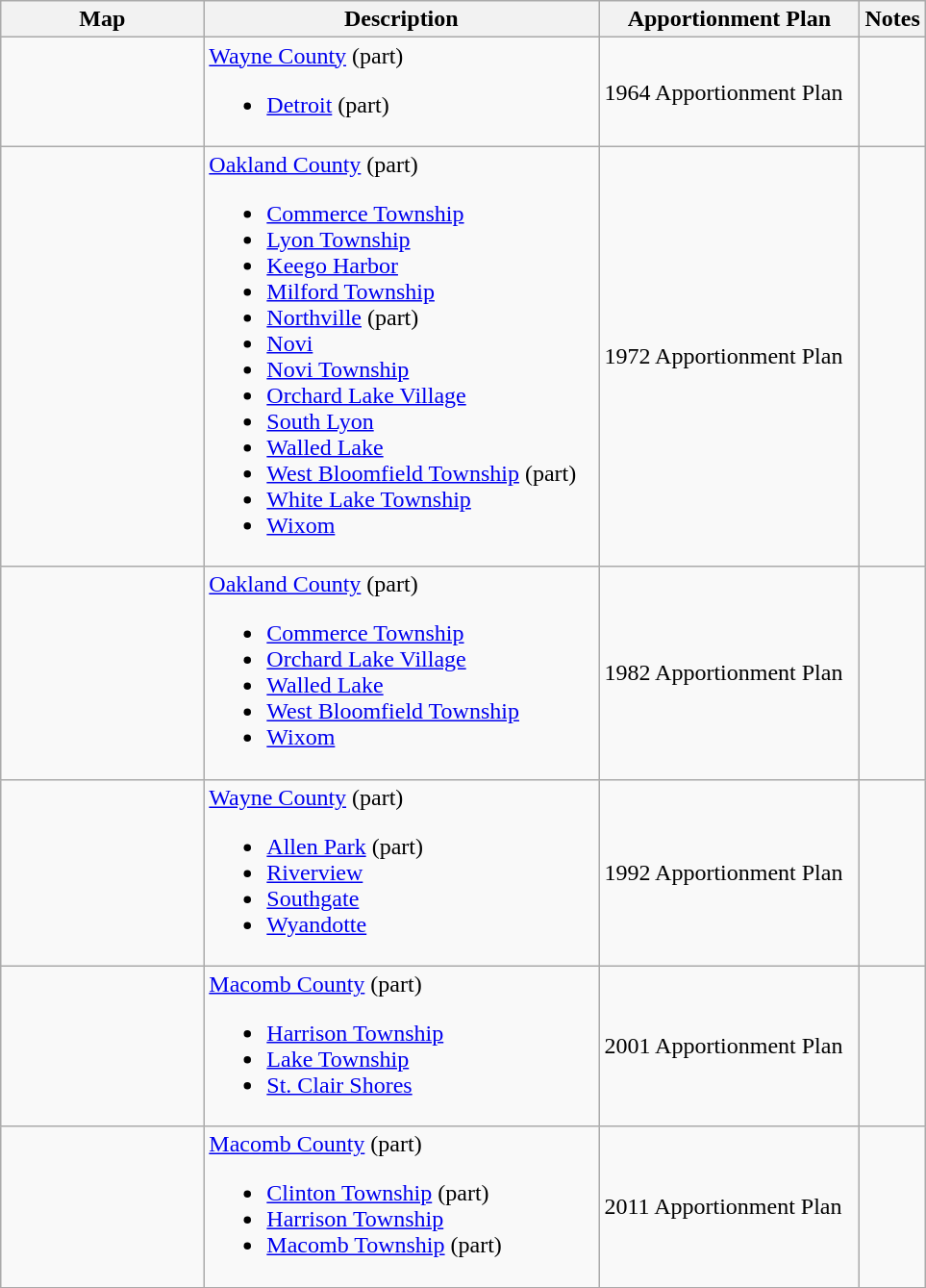<table class="wikitable sortable">
<tr>
<th style="width:100pt;">Map</th>
<th style="width:200pt;">Description</th>
<th style="width:130pt;">Apportionment Plan</th>
<th style="width:15pt;">Notes</th>
</tr>
<tr>
<td></td>
<td><a href='#'>Wayne County</a> (part)<br><ul><li><a href='#'>Detroit</a> (part)</li></ul></td>
<td>1964 Apportionment Plan</td>
<td></td>
</tr>
<tr>
<td></td>
<td><a href='#'>Oakland County</a> (part)<br><ul><li><a href='#'>Commerce Township</a></li><li><a href='#'>Lyon Township</a></li><li><a href='#'>Keego Harbor</a></li><li><a href='#'>Milford Township</a></li><li><a href='#'>Northville</a> (part)</li><li><a href='#'>Novi</a></li><li><a href='#'>Novi Township</a></li><li><a href='#'>Orchard Lake Village</a></li><li><a href='#'>South Lyon</a></li><li><a href='#'>Walled Lake</a></li><li><a href='#'>West Bloomfield Township</a> (part)</li><li><a href='#'>White Lake Township</a></li><li><a href='#'>Wixom</a></li></ul></td>
<td>1972 Apportionment Plan</td>
<td></td>
</tr>
<tr>
<td></td>
<td><a href='#'>Oakland County</a> (part)<br><ul><li><a href='#'>Commerce Township</a></li><li><a href='#'>Orchard Lake Village</a></li><li><a href='#'>Walled Lake</a></li><li><a href='#'>West Bloomfield Township</a></li><li><a href='#'>Wixom</a></li></ul></td>
<td>1982 Apportionment Plan</td>
<td></td>
</tr>
<tr>
<td></td>
<td><a href='#'>Wayne County</a> (part)<br><ul><li><a href='#'>Allen Park</a> (part)</li><li><a href='#'>Riverview</a></li><li><a href='#'>Southgate</a></li><li><a href='#'>Wyandotte</a></li></ul></td>
<td>1992 Apportionment Plan</td>
<td></td>
</tr>
<tr>
<td></td>
<td><a href='#'>Macomb County</a> (part)<br><ul><li><a href='#'>Harrison Township</a></li><li><a href='#'>Lake Township</a></li><li><a href='#'>St. Clair Shores</a></li></ul></td>
<td>2001 Apportionment Plan</td>
<td></td>
</tr>
<tr>
<td></td>
<td><a href='#'>Macomb County</a> (part)<br><ul><li><a href='#'>Clinton Township</a> (part)</li><li><a href='#'>Harrison Township</a></li><li><a href='#'>Macomb Township</a> (part)</li></ul></td>
<td>2011 Apportionment Plan</td>
<td></td>
</tr>
<tr>
</tr>
</table>
